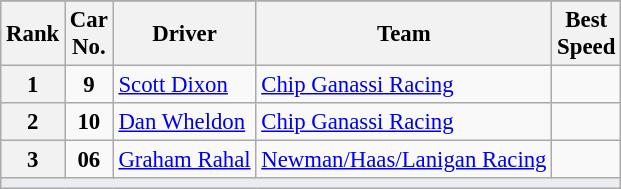<table class="wikitable" style="font-size:95%;">
<tr>
</tr>
<tr>
<th>Rank</th>
<th>Car<br>No.</th>
<th>Driver</th>
<th>Team</th>
<th>Best<br>Speed</th>
</tr>
<tr>
<th>1</th>
<td style="text-align:center"><strong>9</strong></td>
<td> <a href='#'>Scott Dixon</a></td>
<td><a href='#'>Chip Ganassi Racing</a></td>
<td align=center></td>
</tr>
<tr>
<th>2</th>
<td style="text-align:center"><strong>10</strong></td>
<td> <a href='#'>Dan Wheldon</a></td>
<td><a href='#'>Chip Ganassi Racing</a></td>
<td align=center></td>
</tr>
<tr>
<th>3</th>
<td style="text-align:center"><strong>06</strong></td>
<td> <a href='#'>Graham Rahal</a></td>
<td><a href='#'>Newman/Haas/Lanigan Racing</a></td>
<td align=center></td>
</tr>
<tr>
<td style="background-color:#EAECF0;text-align:center" colspan=5><strong></strong></td>
</tr>
</table>
